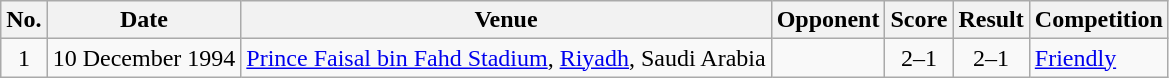<table class="wikitable sortable">
<tr>
<th scope="col">No.</th>
<th scope="col">Date</th>
<th scope="col">Venue</th>
<th scope="col">Opponent</th>
<th scope="col">Score</th>
<th scope="col">Result</th>
<th scope="col">Competition</th>
</tr>
<tr>
<td align="center">1</td>
<td>10 December 1994</td>
<td><a href='#'>Prince Faisal bin Fahd Stadium</a>, <a href='#'>Riyadh</a>, Saudi Arabia</td>
<td></td>
<td align="center">2–1</td>
<td align="center">2–1</td>
<td><a href='#'>Friendly</a></td>
</tr>
</table>
